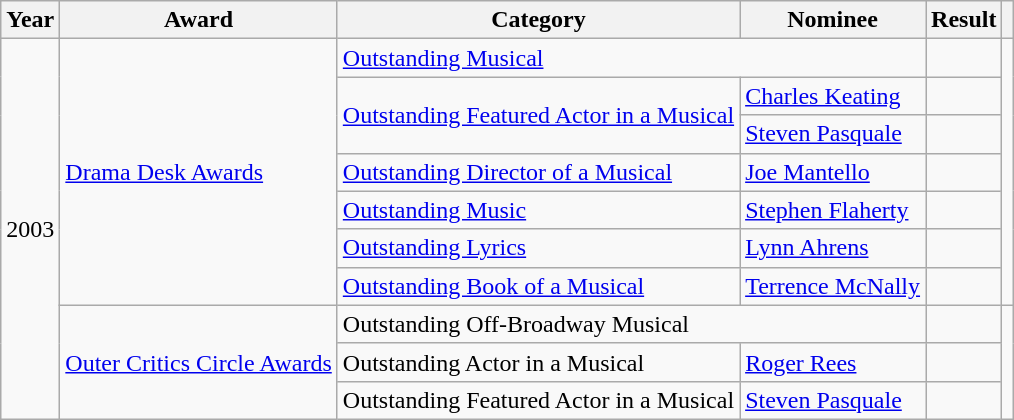<table class="wikitable">
<tr>
<th>Year</th>
<th>Award</th>
<th>Category</th>
<th>Nominee</th>
<th>Result</th>
<th></th>
</tr>
<tr>
<td rowspan="10">2003</td>
<td rowspan="7"><a href='#'>Drama Desk Awards</a></td>
<td colspan="2"><a href='#'>Outstanding Musical</a></td>
<td></td>
<td rowspan="7"></td>
</tr>
<tr>
<td rowspan="2"><a href='#'>Outstanding Featured Actor in a Musical</a></td>
<td><a href='#'>Charles Keating</a></td>
<td></td>
</tr>
<tr>
<td><a href='#'>Steven Pasquale</a></td>
<td></td>
</tr>
<tr>
<td><a href='#'>Outstanding Director of a Musical</a></td>
<td><a href='#'>Joe Mantello</a></td>
<td></td>
</tr>
<tr>
<td><a href='#'>Outstanding Music</a></td>
<td><a href='#'>Stephen Flaherty</a></td>
<td></td>
</tr>
<tr>
<td><a href='#'>Outstanding Lyrics</a></td>
<td><a href='#'>Lynn Ahrens</a></td>
<td></td>
</tr>
<tr>
<td><a href='#'>Outstanding Book of a Musical</a></td>
<td><a href='#'>Terrence McNally</a></td>
<td></td>
</tr>
<tr>
<td rowspan="3"><a href='#'>Outer Critics Circle Awards</a></td>
<td colspan="2">Outstanding Off-Broadway Musical</td>
<td></td>
<td rowspan="3"></td>
</tr>
<tr>
<td>Outstanding Actor in a Musical</td>
<td><a href='#'>Roger Rees</a></td>
<td></td>
</tr>
<tr>
<td>Outstanding Featured Actor in a Musical</td>
<td><a href='#'>Steven Pasquale</a></td>
<td></td>
</tr>
</table>
